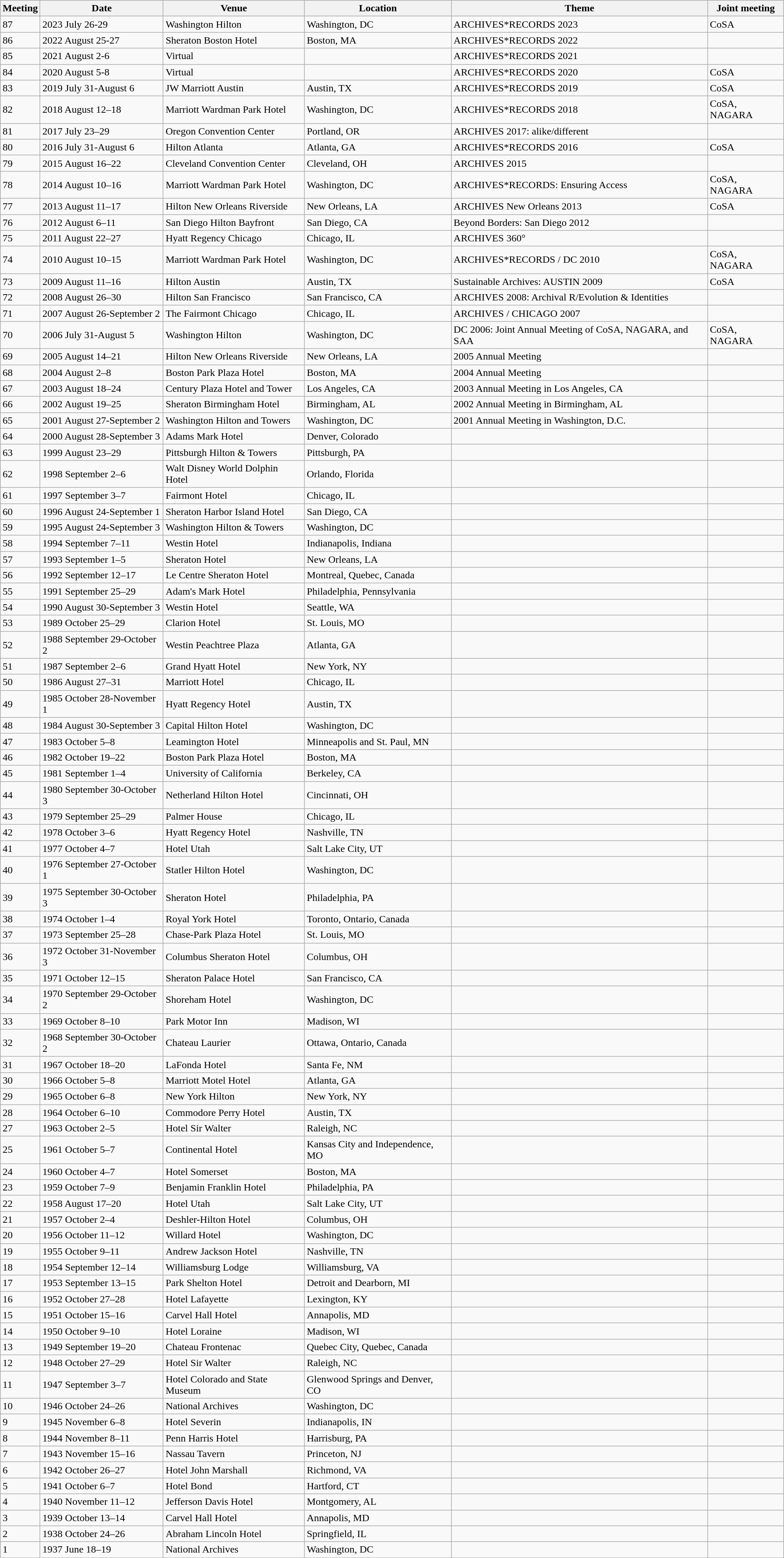<table class="wikitable mw-collapsible">
<tr>
<th>Meeting</th>
<th>Date</th>
<th>Venue</th>
<th>Location</th>
<th>Theme</th>
<th>Joint meeting</th>
</tr>
<tr>
<td>87</td>
<td>2023 July 26-29</td>
<td>Washington Hilton</td>
<td>Washington, DC</td>
<td>ARCHIVES*RECORDS 2023</td>
<td>CoSA</td>
</tr>
<tr>
<td>86</td>
<td>2022 August 25-27</td>
<td>Sheraton Boston Hotel</td>
<td>Boston, MA</td>
<td>ARCHIVES*RECORDS 2022</td>
<td></td>
</tr>
<tr>
<td>85</td>
<td>2021 August 2-6</td>
<td>Virtual</td>
<td></td>
<td>ARCHIVES*RECORDS 2021</td>
<td></td>
</tr>
<tr>
<td>84</td>
<td>2020 August 5-8</td>
<td>Virtual</td>
<td></td>
<td>ARCHIVES*RECORDS 2020</td>
<td>CoSA</td>
</tr>
<tr>
<td>83</td>
<td>2019 July 31-August 6</td>
<td>JW Marriott Austin</td>
<td>Austin, TX</td>
<td>ARCHIVES*RECORDS 2019</td>
<td>CoSA</td>
</tr>
<tr>
<td>82</td>
<td>2018 August 12–18</td>
<td>Marriott Wardman Park Hotel</td>
<td>Washington, DC</td>
<td>ARCHIVES*RECORDS 2018</td>
<td>CoSA, NAGARA</td>
</tr>
<tr>
<td>81</td>
<td>2017 July 23–29</td>
<td>Oregon Convention Center</td>
<td>Portland, OR</td>
<td>ARCHIVES 2017: alike/different</td>
<td></td>
</tr>
<tr>
<td>80</td>
<td>2016 July 31-August 6</td>
<td>Hilton Atlanta</td>
<td>Atlanta, GA</td>
<td>ARCHIVES*RECORDS 2016</td>
<td>CoSA</td>
</tr>
<tr>
<td>79</td>
<td>2015 August 16–22</td>
<td>Cleveland Convention Center</td>
<td>Cleveland, OH</td>
<td>ARCHIVES 2015</td>
<td></td>
</tr>
<tr>
<td>78</td>
<td>2014 August 10–16</td>
<td>Marriott Wardman Park Hotel</td>
<td>Washington, DC</td>
<td>ARCHIVES*RECORDS: Ensuring Access</td>
<td>CoSA, NAGARA</td>
</tr>
<tr>
<td>77</td>
<td>2013 August 11–17</td>
<td>Hilton New Orleans Riverside</td>
<td>New Orleans, LA</td>
<td>ARCHIVES New Orleans 2013</td>
<td>CoSA</td>
</tr>
<tr>
<td>76</td>
<td>2012 August 6–11</td>
<td>San Diego Hilton Bayfront</td>
<td>San Diego, CA</td>
<td>Beyond Borders: San Diego 2012</td>
<td></td>
</tr>
<tr>
<td>75</td>
<td>2011 August 22–27</td>
<td>Hyatt Regency Chicago</td>
<td>Chicago, IL</td>
<td>ARCHIVES 360°</td>
<td></td>
</tr>
<tr>
<td>74</td>
<td>2010 August 10–15</td>
<td>Marriott Wardman Park Hotel</td>
<td>Washington, DC</td>
<td>ARCHIVES*RECORDS / DC 2010</td>
<td>CoSA, NAGARA</td>
</tr>
<tr>
<td>73</td>
<td>2009 August 11–16</td>
<td>Hilton Austin</td>
<td>Austin, TX</td>
<td>Sustainable Archives: AUSTIN 2009</td>
<td>CoSA</td>
</tr>
<tr>
<td>72</td>
<td>2008 August 26–30</td>
<td>Hilton San Francisco</td>
<td>San Francisco, CA</td>
<td>ARCHIVES 2008: Archival R/Evolution & Identities</td>
<td></td>
</tr>
<tr>
<td>71</td>
<td>2007 August 26-September 2</td>
<td>The Fairmont Chicago</td>
<td>Chicago, IL</td>
<td>ARCHIVES / CHICAGO 2007</td>
<td></td>
</tr>
<tr>
<td>70</td>
<td>2006 July 31-August 5</td>
<td>Washington Hilton</td>
<td>Washington, DC</td>
<td>DC 2006: Joint Annual Meeting of CoSA, NAGARA, and SAA</td>
<td>CoSA, NAGARA</td>
</tr>
<tr>
<td>69</td>
<td>2005 August 14–21</td>
<td>Hilton New Orleans Riverside</td>
<td>New Orleans, LA</td>
<td>2005 Annual Meeting</td>
<td></td>
</tr>
<tr>
<td>68</td>
<td>2004 August 2–8</td>
<td>Boston Park Plaza Hotel</td>
<td>Boston, MA</td>
<td>2004 Annual Meeting</td>
<td></td>
</tr>
<tr>
<td>67</td>
<td>2003 August 18–24</td>
<td>Century Plaza Hotel and Tower</td>
<td>Los Angeles, CA</td>
<td>2003 Annual Meeting in Los Angeles, CA</td>
<td></td>
</tr>
<tr>
<td>66</td>
<td>2002 August 19–25</td>
<td>Sheraton Birmingham Hotel</td>
<td>Birmingham, AL</td>
<td>2002 Annual Meeting in Birmingham, AL</td>
<td></td>
</tr>
<tr>
<td>65</td>
<td>2001 August 27-September 2</td>
<td>Washington Hilton and Towers</td>
<td>Washington, DC</td>
<td>2001 Annual Meeting in Washington, D.C.</td>
<td></td>
</tr>
<tr>
<td>64</td>
<td>2000 August 28-September 3</td>
<td>Adams Mark Hotel</td>
<td>Denver, Colorado</td>
<td></td>
<td></td>
</tr>
<tr>
<td>63</td>
<td>1999 August 23–29</td>
<td>Pittsburgh Hilton & Towers</td>
<td>Pittsburgh, PA</td>
<td></td>
<td></td>
</tr>
<tr>
<td>62</td>
<td>1998 September 2–6</td>
<td>Walt Disney World Dolphin Hotel</td>
<td>Orlando, Florida</td>
<td></td>
<td></td>
</tr>
<tr>
<td>61</td>
<td>1997 September 3–7</td>
<td>Fairmont Hotel</td>
<td>Chicago, IL</td>
<td></td>
<td></td>
</tr>
<tr>
<td>60</td>
<td>1996 August 24-September 1</td>
<td>Sheraton Harbor Island Hotel</td>
<td>San Diego, CA</td>
<td></td>
<td></td>
</tr>
<tr>
<td>59</td>
<td>1995 August 24-September 3</td>
<td>Washington Hilton & Towers</td>
<td>Washington, DC</td>
<td></td>
<td></td>
</tr>
<tr>
<td>58</td>
<td>1994 September 7–11</td>
<td>Westin Hotel</td>
<td>Indianapolis, Indiana</td>
<td></td>
<td></td>
</tr>
<tr>
<td>57</td>
<td>1993 September 1–5</td>
<td>Sheraton Hotel</td>
<td>New Orleans, LA</td>
<td></td>
<td></td>
</tr>
<tr>
<td>56</td>
<td>1992 September 12–17</td>
<td>Le Centre Sheraton Hotel</td>
<td>Montreal, Quebec, Canada</td>
<td></td>
<td></td>
</tr>
<tr>
<td>55</td>
<td>1991 September 25–29</td>
<td>Adam's Mark Hotel</td>
<td>Philadelphia, Pennsylvania</td>
<td></td>
<td></td>
</tr>
<tr>
<td>54</td>
<td>1990 August 30-September 3</td>
<td>Westin Hotel</td>
<td>Seattle, WA</td>
<td></td>
<td></td>
</tr>
<tr>
<td>53</td>
<td>1989 October 25–29</td>
<td>Clarion Hotel</td>
<td>St. Louis, MO</td>
<td></td>
<td></td>
</tr>
<tr>
<td>52</td>
<td>1988 September 29-October 2</td>
<td>Westin Peachtree Plaza</td>
<td>Atlanta, GA</td>
<td></td>
<td></td>
</tr>
<tr>
<td>51</td>
<td>1987 September 2–6</td>
<td>Grand Hyatt Hotel</td>
<td>New York, NY</td>
<td></td>
<td></td>
</tr>
<tr>
<td>50</td>
<td>1986 August 27–31</td>
<td>Marriott Hotel</td>
<td>Chicago, IL</td>
<td></td>
<td></td>
</tr>
<tr>
<td>49</td>
<td>1985 October 28-November 1</td>
<td>Hyatt Regency Hotel</td>
<td>Austin, TX</td>
<td></td>
<td></td>
</tr>
<tr>
<td>48</td>
<td>1984 August 30-September 3</td>
<td>Capital Hilton Hotel</td>
<td>Washington, DC</td>
<td></td>
<td></td>
</tr>
<tr>
<td>47</td>
<td>1983 October 5–8</td>
<td>Leamington Hotel</td>
<td>Minneapolis and St. Paul, MN</td>
<td></td>
<td></td>
</tr>
<tr>
<td>46</td>
<td>1982 October 19–22</td>
<td>Boston Park Plaza Hotel</td>
<td>Boston, MA</td>
<td></td>
<td></td>
</tr>
<tr>
<td>45</td>
<td>1981 September 1–4</td>
<td>University of California</td>
<td>Berkeley, CA</td>
<td></td>
<td></td>
</tr>
<tr>
<td>44</td>
<td>1980 September 30-October 3</td>
<td>Netherland Hilton Hotel</td>
<td>Cincinnati, OH</td>
<td></td>
<td></td>
</tr>
<tr>
<td>43</td>
<td>1979 September 25–29</td>
<td>Palmer House</td>
<td>Chicago, IL</td>
<td></td>
<td></td>
</tr>
<tr>
<td>42</td>
<td>1978 October 3–6</td>
<td>Hyatt Regency Hotel</td>
<td>Nashville, TN</td>
<td></td>
<td></td>
</tr>
<tr>
<td>41</td>
<td>1977 October 4–7</td>
<td>Hotel Utah</td>
<td>Salt Lake City, UT</td>
<td></td>
<td></td>
</tr>
<tr>
<td>40</td>
<td>1976 September 27-October 1</td>
<td>Statler Hilton Hotel</td>
<td>Washington, DC</td>
<td></td>
<td></td>
</tr>
<tr>
<td>39</td>
<td>1975 September 30-October 3</td>
<td>Sheraton Hotel</td>
<td>Philadelphia, PA</td>
<td></td>
<td></td>
</tr>
<tr>
<td>38</td>
<td>1974 October 1–4</td>
<td>Royal York Hotel</td>
<td>Toronto, Ontario, Canada</td>
<td></td>
<td></td>
</tr>
<tr>
<td>37</td>
<td>1973 September 25–28</td>
<td>Chase-Park Plaza Hotel</td>
<td>St. Louis, MO</td>
<td></td>
<td></td>
</tr>
<tr>
<td>36</td>
<td>1972 October 31-November 3</td>
<td>Columbus Sheraton Hotel</td>
<td>Columbus, OH</td>
<td></td>
<td></td>
</tr>
<tr>
<td>35</td>
<td>1971 October 12–15</td>
<td>Sheraton Palace Hotel</td>
<td>San Francisco, CA</td>
<td></td>
<td></td>
</tr>
<tr>
<td>34</td>
<td>1970 September 29-October 2</td>
<td>Shoreham Hotel</td>
<td>Washington, DC</td>
<td></td>
<td></td>
</tr>
<tr>
<td>33</td>
<td>1969 October 8–10</td>
<td>Park Motor Inn</td>
<td>Madison, WI</td>
<td></td>
<td></td>
</tr>
<tr>
<td>32</td>
<td>1968 September 30-October 2</td>
<td>Chateau Laurier</td>
<td>Ottawa, Ontario, Canada</td>
<td></td>
<td></td>
</tr>
<tr>
<td>31</td>
<td>1967 October 18–20</td>
<td>LaFonda Hotel</td>
<td>Santa Fe, NM</td>
<td></td>
<td></td>
</tr>
<tr>
<td>30</td>
<td>1966 October 5–8</td>
<td>Marriott Motel Hotel</td>
<td>Atlanta, GA</td>
<td></td>
<td></td>
</tr>
<tr>
<td>29</td>
<td>1965 October 6–8</td>
<td>New York Hilton</td>
<td>New York, NY</td>
<td></td>
<td></td>
</tr>
<tr>
<td>28</td>
<td>1964 October 6–10</td>
<td>Commodore Perry Hotel</td>
<td>Austin, TX</td>
<td></td>
<td></td>
</tr>
<tr>
<td>27</td>
<td>1963 October 2–5</td>
<td>Hotel Sir Walter</td>
<td>Raleigh, NC</td>
<td></td>
<td></td>
</tr>
<tr>
<td>25</td>
<td>1961 October 5–7</td>
<td>Continental Hotel</td>
<td>Kansas City and Independence, MO</td>
<td></td>
<td></td>
</tr>
<tr>
<td>24</td>
<td>1960 October 4–7</td>
<td>Hotel Somerset</td>
<td>Boston, MA</td>
<td></td>
<td></td>
</tr>
<tr>
<td>23</td>
<td>1959 October 7–9</td>
<td>Benjamin Franklin Hotel</td>
<td>Philadelphia, PA</td>
<td></td>
<td></td>
</tr>
<tr>
<td>22</td>
<td>1958 August 17–20</td>
<td>Hotel Utah</td>
<td>Salt Lake City, UT</td>
<td></td>
<td></td>
</tr>
<tr>
<td>21</td>
<td>1957 October 2–4</td>
<td>Deshler-Hilton Hotel</td>
<td>Columbus, OH</td>
<td></td>
<td></td>
</tr>
<tr>
<td>20</td>
<td>1956 October 11–12</td>
<td>Willard Hotel</td>
<td>Washington, DC</td>
<td></td>
<td></td>
</tr>
<tr>
<td>19</td>
<td>1955 October 9–11</td>
<td>Andrew Jackson Hotel</td>
<td>Nashville, TN</td>
<td></td>
<td></td>
</tr>
<tr>
<td>18</td>
<td>1954 September 12–14</td>
<td>Williamsburg Lodge</td>
<td>Williamsburg, VA</td>
<td></td>
<td></td>
</tr>
<tr>
<td>17</td>
<td>1953 September 13–15</td>
<td>Park Shelton Hotel</td>
<td>Detroit and Dearborn, MI</td>
<td></td>
<td></td>
</tr>
<tr>
<td>16</td>
<td>1952 October 27–28</td>
<td>Hotel Lafayette</td>
<td>Lexington, KY</td>
<td></td>
<td></td>
</tr>
<tr>
<td>15</td>
<td>1951 October 15–16</td>
<td>Carvel Hall Hotel</td>
<td>Annapolis, MD</td>
<td></td>
<td></td>
</tr>
<tr>
<td>14</td>
<td>1950 October 9–10</td>
<td>Hotel Loraine</td>
<td>Madison, WI</td>
<td></td>
<td></td>
</tr>
<tr>
<td>13</td>
<td>1949 September 19–20</td>
<td>Chateau Frontenac</td>
<td>Quebec City, Quebec, Canada</td>
<td></td>
<td></td>
</tr>
<tr>
<td>12</td>
<td>1948 October 27–29</td>
<td>Hotel Sir Walter</td>
<td>Raleigh, NC</td>
<td></td>
<td></td>
</tr>
<tr>
<td>11</td>
<td>1947 September 3–7</td>
<td>Hotel Colorado and State Museum</td>
<td>Glenwood Springs and Denver, CO</td>
<td></td>
<td></td>
</tr>
<tr>
<td>10</td>
<td>1946 October 24–26</td>
<td>National Archives</td>
<td>Washington, DC</td>
<td></td>
<td></td>
</tr>
<tr>
<td>9</td>
<td>1945 November 6–8</td>
<td>Hotel Severin</td>
<td>Indianapolis, IN</td>
<td></td>
<td></td>
</tr>
<tr>
<td>8</td>
<td>1944 November 8–11</td>
<td>Penn Harris Hotel</td>
<td>Harrisburg, PA</td>
<td></td>
<td></td>
</tr>
<tr>
<td>7</td>
<td>1943 November 15–16</td>
<td>Nassau Tavern</td>
<td>Princeton, NJ</td>
<td></td>
<td></td>
</tr>
<tr>
<td>6</td>
<td>1942 October 26–27</td>
<td>Hotel John Marshall</td>
<td>Richmond, VA</td>
<td></td>
<td></td>
</tr>
<tr>
<td>5</td>
<td>1941 October 6–7</td>
<td>Hotel Bond</td>
<td>Hartford, CT</td>
<td></td>
<td></td>
</tr>
<tr>
<td>4</td>
<td>1940 November 11–12</td>
<td>Jefferson Davis Hotel</td>
<td>Montgomery, AL</td>
<td></td>
<td></td>
</tr>
<tr>
<td>3</td>
<td>1939 October 13–14</td>
<td>Carvel Hall Hotel</td>
<td>Annapolis, MD</td>
<td></td>
<td></td>
</tr>
<tr>
<td>2</td>
<td>1938 October 24–26</td>
<td>Abraham Lincoln Hotel</td>
<td>Springfield, IL</td>
<td></td>
<td></td>
</tr>
<tr>
<td>1</td>
<td>1937 June 18–19</td>
<td>National Archives</td>
<td>Washington, DC</td>
<td></td>
<td></td>
</tr>
<tr>
</tr>
</table>
